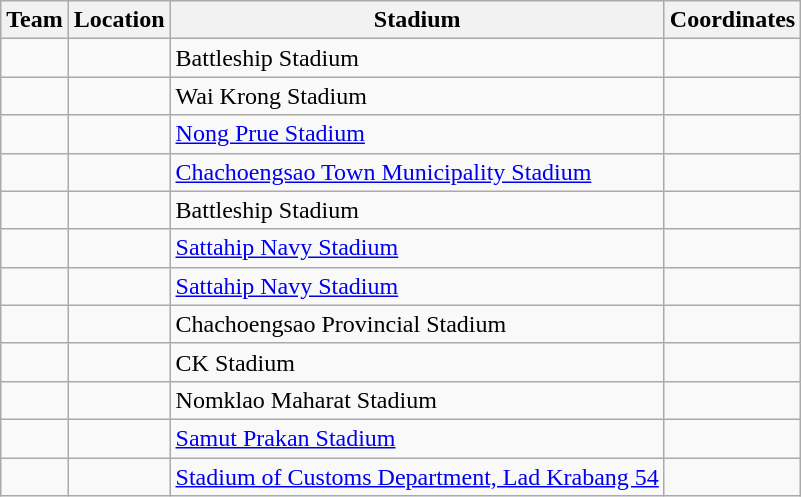<table class="wikitable sortable">
<tr>
<th>Team</th>
<th>Location</th>
<th>Stadium</th>
<th>Coordinates</th>
</tr>
<tr>
<td></td>
<td></td>
<td>Battleship Stadium</td>
<td></td>
</tr>
<tr>
<td></td>
<td></td>
<td>Wai Krong Stadium</td>
<td></td>
</tr>
<tr>
<td></td>
<td></td>
<td><a href='#'>Nong Prue Stadium</a></td>
<td></td>
</tr>
<tr>
<td></td>
<td></td>
<td><a href='#'>Chachoengsao Town Municipality Stadium</a></td>
<td></td>
</tr>
<tr>
<td></td>
<td></td>
<td>Battleship Stadium</td>
<td></td>
</tr>
<tr>
<td></td>
<td></td>
<td><a href='#'>Sattahip Navy Stadium</a></td>
<td></td>
</tr>
<tr>
<td></td>
<td></td>
<td><a href='#'>Sattahip Navy Stadium</a></td>
<td></td>
</tr>
<tr>
<td></td>
<td></td>
<td>Chachoengsao Provincial Stadium</td>
<td></td>
</tr>
<tr>
<td></td>
<td></td>
<td>CK Stadium</td>
<td></td>
</tr>
<tr>
<td></td>
<td></td>
<td>Nomklao Maharat Stadium</td>
<td></td>
</tr>
<tr>
<td></td>
<td></td>
<td><a href='#'>Samut Prakan Stadium</a></td>
<td></td>
</tr>
<tr>
<td></td>
<td></td>
<td><a href='#'>Stadium of Customs Department, Lad Krabang 54</a></td>
<td></td>
</tr>
</table>
